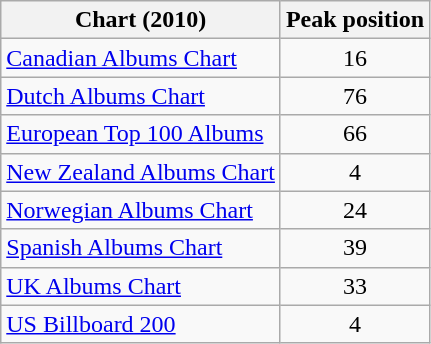<table class="wikitable">
<tr>
<th>Chart (2010)</th>
<th>Peak position</th>
</tr>
<tr>
<td><a href='#'>Canadian Albums Chart</a></td>
<td style="text-align:center;">16</td>
</tr>
<tr>
<td><a href='#'>Dutch Albums Chart</a></td>
<td style="text-align:center;">76</td>
</tr>
<tr>
<td><a href='#'>European Top 100 Albums</a></td>
<td style="text-align:center;">66</td>
</tr>
<tr>
<td><a href='#'>New Zealand Albums Chart</a></td>
<td style="text-align:center;">4</td>
</tr>
<tr>
<td><a href='#'>Norwegian Albums Chart</a></td>
<td style="text-align:center;">24</td>
</tr>
<tr>
<td><a href='#'>Spanish Albums Chart</a></td>
<td style="text-align:center;">39</td>
</tr>
<tr>
<td><a href='#'>UK Albums Chart</a></td>
<td style="text-align:center;">33</td>
</tr>
<tr>
<td><a href='#'>US Billboard 200</a></td>
<td style="text-align:center;">4</td>
</tr>
</table>
